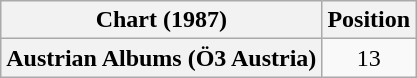<table class="wikitable plainrowheaders" style="text-align:center">
<tr>
<th>Chart (1987)</th>
<th>Position</th>
</tr>
<tr>
<th scope="row">Austrian Albums (Ö3 Austria)</th>
<td>13</td>
</tr>
</table>
